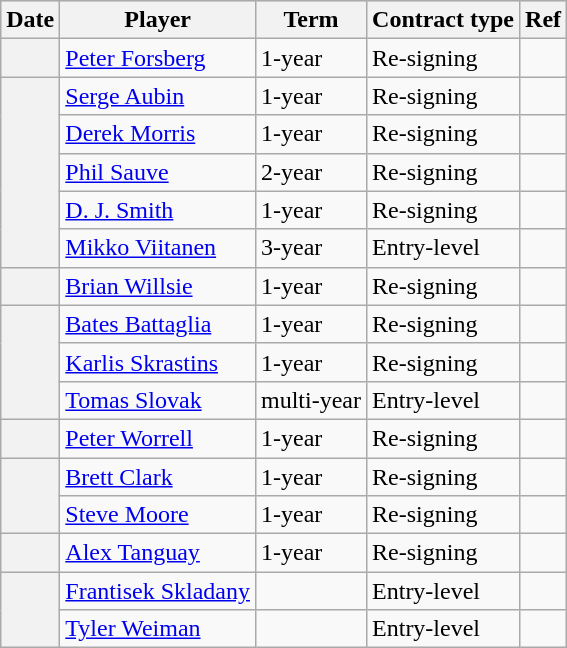<table class="wikitable plainrowheaders">
<tr style="background:#ddd; text-align:center;">
<th>Date</th>
<th>Player</th>
<th>Term</th>
<th>Contract type</th>
<th>Ref</th>
</tr>
<tr>
<th scope="row"></th>
<td><a href='#'>Peter Forsberg</a></td>
<td>1-year</td>
<td>Re-signing</td>
<td></td>
</tr>
<tr>
<th scope="row" rowspan=5></th>
<td><a href='#'>Serge Aubin</a></td>
<td>1-year</td>
<td>Re-signing</td>
<td></td>
</tr>
<tr>
<td><a href='#'>Derek Morris</a></td>
<td>1-year</td>
<td>Re-signing</td>
<td></td>
</tr>
<tr>
<td><a href='#'>Phil Sauve</a></td>
<td>2-year</td>
<td>Re-signing</td>
<td></td>
</tr>
<tr>
<td><a href='#'>D. J. Smith</a></td>
<td>1-year</td>
<td>Re-signing</td>
<td></td>
</tr>
<tr>
<td><a href='#'>Mikko Viitanen</a></td>
<td>3-year</td>
<td>Entry-level</td>
<td></td>
</tr>
<tr>
<th scope="row"></th>
<td><a href='#'>Brian Willsie</a></td>
<td>1-year</td>
<td>Re-signing</td>
<td></td>
</tr>
<tr>
<th scope="row" rowspan=3></th>
<td><a href='#'>Bates Battaglia</a></td>
<td>1-year</td>
<td>Re-signing</td>
<td></td>
</tr>
<tr>
<td><a href='#'>Karlis Skrastins</a></td>
<td>1-year</td>
<td>Re-signing</td>
<td></td>
</tr>
<tr>
<td><a href='#'>Tomas Slovak</a></td>
<td>multi-year</td>
<td>Entry-level</td>
<td></td>
</tr>
<tr>
<th scope="row"></th>
<td><a href='#'>Peter Worrell</a></td>
<td>1-year</td>
<td>Re-signing</td>
<td></td>
</tr>
<tr>
<th scope="row" rowspan=2></th>
<td><a href='#'>Brett Clark</a></td>
<td>1-year</td>
<td>Re-signing</td>
<td></td>
</tr>
<tr>
<td><a href='#'>Steve Moore</a></td>
<td>1-year</td>
<td>Re-signing</td>
<td></td>
</tr>
<tr>
<th scope="row"></th>
<td><a href='#'>Alex Tanguay</a></td>
<td>1-year</td>
<td>Re-signing</td>
<td></td>
</tr>
<tr>
<th scope="row" rowspan=2></th>
<td><a href='#'>Frantisek Skladany</a></td>
<td></td>
<td>Entry-level</td>
<td></td>
</tr>
<tr>
<td><a href='#'>Tyler Weiman</a></td>
<td></td>
<td>Entry-level</td>
<td></td>
</tr>
</table>
